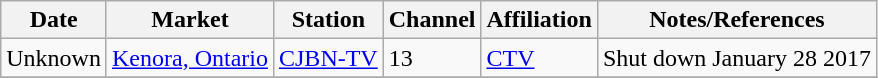<table class="wikitable">
<tr>
<th>Date</th>
<th>Market</th>
<th>Station</th>
<th>Channel</th>
<th>Affiliation</th>
<th>Notes/References</th>
</tr>
<tr>
<td>Unknown</td>
<td><a href='#'>Kenora, Ontario</a></td>
<td><a href='#'>CJBN-TV</a></td>
<td>13</td>
<td><a href='#'>CTV</a></td>
<td>Shut down January 28 2017</td>
</tr>
<tr>
</tr>
</table>
